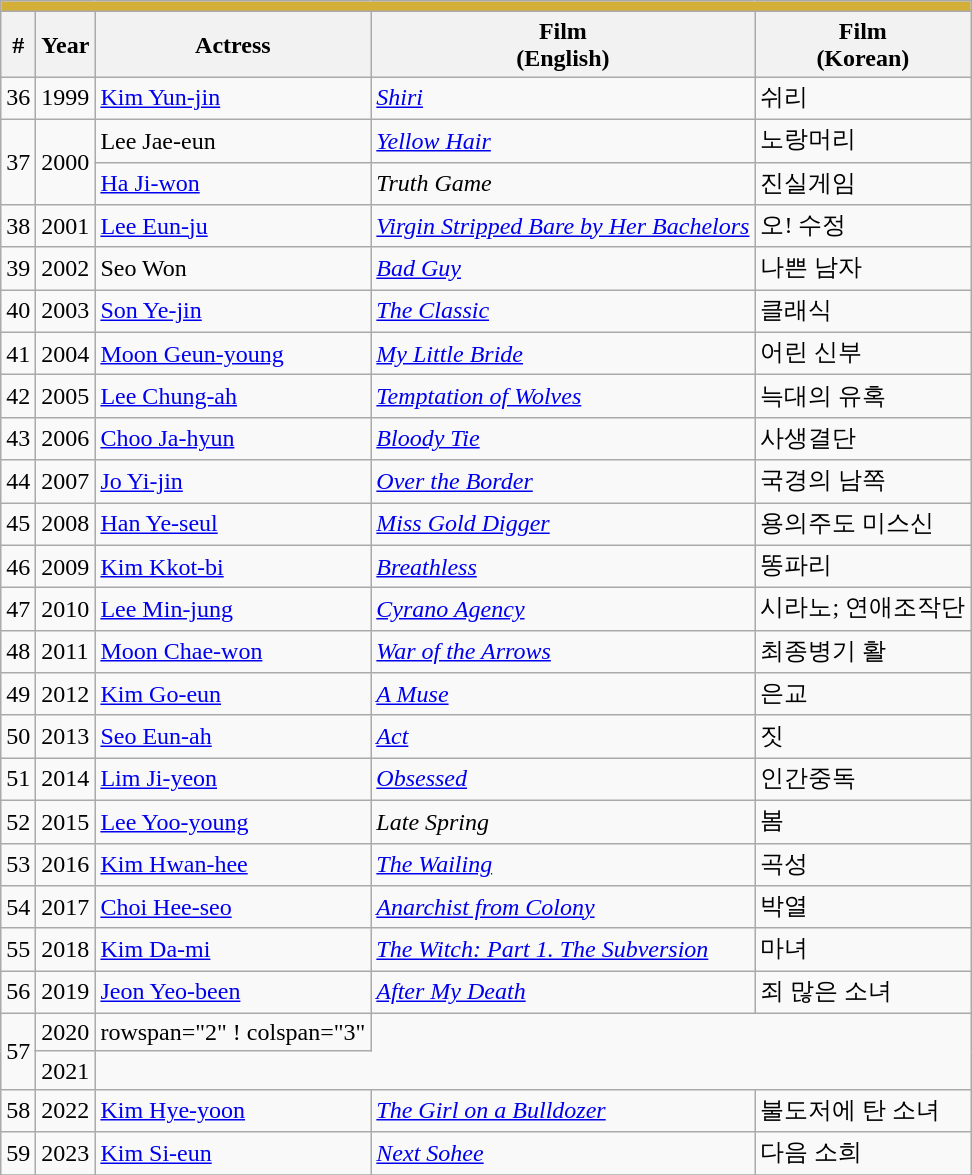<table class="wikitable collapsible collapsed">
<tr>
<th colspan="5" style="background: #D4AF37;"></th>
</tr>
<tr>
<th>#</th>
<th>Year</th>
<th>Actress</th>
<th>Film<br>(English)</th>
<th>Film<br>(Korean)</th>
</tr>
<tr>
<td>36</td>
<td>1999</td>
<td><a href='#'>Kim Yun-jin</a></td>
<td><em><a href='#'>Shiri</a></em></td>
<td>쉬리</td>
</tr>
<tr>
<td rowspan="2">37</td>
<td rowspan="2">2000</td>
<td>Lee Jae-eun</td>
<td><em><a href='#'>Yellow Hair</a></em></td>
<td>노랑머리</td>
</tr>
<tr>
<td><a href='#'>Ha Ji-won</a></td>
<td><em>Truth Game</em></td>
<td>진실게임</td>
</tr>
<tr>
<td>38</td>
<td>2001</td>
<td><a href='#'>Lee Eun-ju</a></td>
<td><em><a href='#'>Virgin Stripped Bare by Her Bachelors</a></em></td>
<td>오! 수정</td>
</tr>
<tr>
<td>39</td>
<td>2002</td>
<td>Seo Won</td>
<td><em><a href='#'>Bad Guy</a></em></td>
<td>나쁜 남자</td>
</tr>
<tr>
<td>40</td>
<td>2003</td>
<td><a href='#'>Son Ye-jin</a></td>
<td><em><a href='#'>The Classic</a></em></td>
<td>클래식</td>
</tr>
<tr>
<td>41</td>
<td>2004</td>
<td><a href='#'>Moon Geun-young</a></td>
<td><em><a href='#'>My Little Bride</a></em></td>
<td>어린 신부</td>
</tr>
<tr>
<td>42</td>
<td>2005</td>
<td><a href='#'>Lee Chung-ah</a></td>
<td><em><a href='#'>Temptation of Wolves</a></em></td>
<td>늑대의 유혹</td>
</tr>
<tr>
<td>43</td>
<td>2006</td>
<td><a href='#'>Choo Ja-hyun</a></td>
<td><em><a href='#'>Bloody Tie</a></em></td>
<td>사생결단</td>
</tr>
<tr>
<td>44</td>
<td>2007</td>
<td><a href='#'>Jo Yi-jin</a></td>
<td><em><a href='#'>Over the Border</a></em></td>
<td>국경의 남쪽</td>
</tr>
<tr>
<td>45</td>
<td>2008</td>
<td><a href='#'>Han Ye-seul</a></td>
<td><em><a href='#'>Miss Gold Digger</a></em></td>
<td>용의주도 미스신</td>
</tr>
<tr>
<td>46</td>
<td>2009</td>
<td><a href='#'>Kim Kkot-bi</a></td>
<td><em><a href='#'>Breathless</a></em></td>
<td>똥파리</td>
</tr>
<tr>
<td>47</td>
<td>2010</td>
<td><a href='#'>Lee Min-jung</a></td>
<td><em><a href='#'>Cyrano Agency</a></em></td>
<td>시라노; 연애조작단</td>
</tr>
<tr>
<td>48</td>
<td>2011</td>
<td><a href='#'>Moon Chae-won</a></td>
<td><em><a href='#'>War of the Arrows</a></em></td>
<td>최종병기 활</td>
</tr>
<tr>
<td>49</td>
<td>2012</td>
<td><a href='#'>Kim Go-eun</a></td>
<td><em><a href='#'>A Muse</a></em></td>
<td>은교</td>
</tr>
<tr>
<td>50</td>
<td>2013</td>
<td><a href='#'>Seo Eun-ah</a></td>
<td><em><a href='#'>Act</a></em></td>
<td>짓</td>
</tr>
<tr>
<td>51</td>
<td>2014</td>
<td><a href='#'>Lim Ji-yeon</a></td>
<td><em><a href='#'>Obsessed</a></em></td>
<td>인간중독</td>
</tr>
<tr>
<td>52</td>
<td>2015</td>
<td><a href='#'>Lee Yoo-young</a></td>
<td><em>Late Spring</em></td>
<td>봄</td>
</tr>
<tr>
<td>53</td>
<td>2016</td>
<td><a href='#'>Kim Hwan-hee</a></td>
<td><em><a href='#'>The Wailing</a></em></td>
<td>곡성</td>
</tr>
<tr>
<td>54</td>
<td>2017</td>
<td><a href='#'>Choi Hee-seo</a></td>
<td><em><a href='#'>Anarchist from Colony</a></em></td>
<td>박열</td>
</tr>
<tr>
<td>55</td>
<td>2018</td>
<td><a href='#'>Kim Da-mi</a></td>
<td><em><a href='#'>The Witch: Part 1. The Subversion</a></em></td>
<td>마녀</td>
</tr>
<tr>
<td>56</td>
<td>2019</td>
<td><a href='#'>Jeon Yeo-been</a></td>
<td><em><a href='#'>After My Death</a></em></td>
<td>죄 많은 소녀</td>
</tr>
<tr>
<td rowspan="2">57</td>
<td>2020</td>
<td>rowspan="2" ! colspan="3" </td>
</tr>
<tr>
<td>2021</td>
</tr>
<tr>
<td>58</td>
<td>2022</td>
<td><a href='#'>Kim Hye-yoon</a></td>
<td><em><a href='#'>The Girl on a Bulldozer</a></em></td>
<td>불도저에 탄 소녀</td>
</tr>
<tr>
<td>59</td>
<td>2023</td>
<td><a href='#'>Kim Si-eun</a></td>
<td><em><a href='#'>Next Sohee</a></em></td>
<td>다음 소희</td>
</tr>
<tr>
</tr>
</table>
